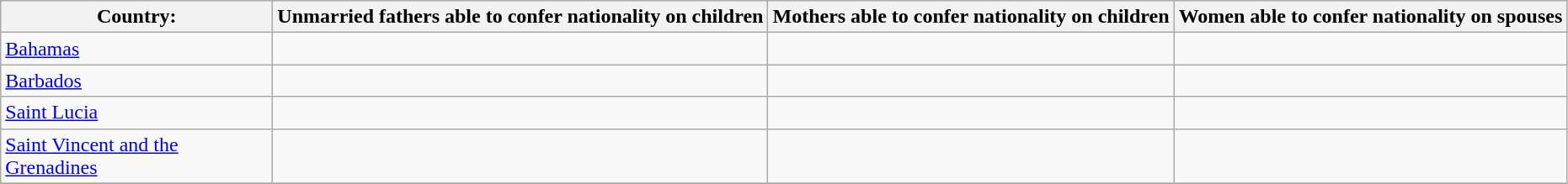<table class="wikitable" style="margin: 1em 1em 1em 0;">
<tr style="text-align:center;">
<th scope="col" style="width: 13em;">Country:</th>
<th scope="col">Unmarried fathers able to confer nationality on children</th>
<th scope="col">Mothers able to confer nationality on children</th>
<th scope="col">Women able to confer nationality on spouses</th>
</tr>
<tr>
<td> <a href='#'>Bahamas</a></td>
<td></td>
<td></td>
<td></td>
</tr>
<tr>
<td> <a href='#'>Barbados</a></td>
<td></td>
<td></td>
<td></td>
</tr>
<tr>
<td> <a href='#'>Saint Lucia</a></td>
<td></td>
<td></td>
<td></td>
</tr>
<tr>
<td> <a href='#'>Saint Vincent and the Grenadines</a></td>
<td></td>
<td></td>
<td></td>
</tr>
<tr>
</tr>
</table>
